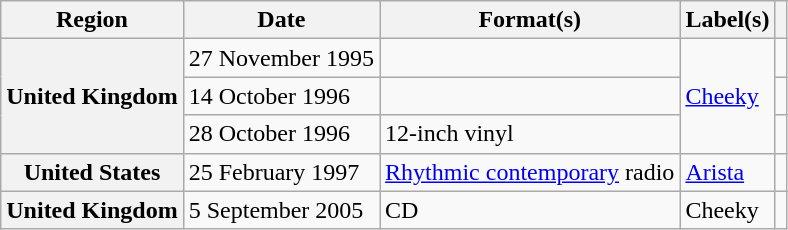<table class="wikitable plainrowheaders">
<tr>
<th scope="col">Region</th>
<th scope="col">Date</th>
<th scope="col">Format(s)</th>
<th scope="col">Label(s)</th>
<th scope="col"></th>
</tr>
<tr>
<th scope="row" rowspan="3">United Kingdom</th>
<td>27 November 1995</td>
<td></td>
<td rowspan="3"><a href='#'>Cheeky</a></td>
<td></td>
</tr>
<tr>
<td>14 October 1996</td>
<td></td>
<td></td>
</tr>
<tr>
<td>28 October 1996</td>
<td>12-inch vinyl</td>
<td></td>
</tr>
<tr>
<th scope="row">United States</th>
<td>25 February 1997</td>
<td><a href='#'>Rhythmic contemporary</a> radio</td>
<td><a href='#'>Arista</a></td>
<td></td>
</tr>
<tr>
<th scope="row">United Kingdom</th>
<td>5 September 2005</td>
<td>CD</td>
<td>Cheeky</td>
<td></td>
</tr>
</table>
